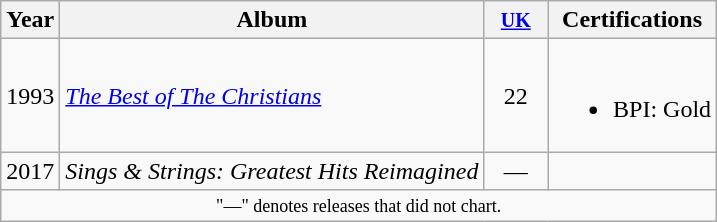<table class="wikitable">
<tr>
<th>Year</th>
<th>Album</th>
<th style="width:35px;"><small><a href='#'>UK</a></small><br></th>
<th>Certifications</th>
</tr>
<tr>
<td rowspan="1">1993</td>
<td><em><a href='#'>The Best of The Christians</a></em></td>
<td align=center>22</td>
<td><br><ul><li>BPI: Gold</li></ul></td>
</tr>
<tr>
<td rowspan="1">2017</td>
<td><em>Sings & Strings: Greatest Hits Reimagined</em></td>
<td align=center>—</td>
<td></td>
</tr>
<tr>
<td colspan="4" style="text-align:center; font-size:9pt;">"—" denotes releases that did not chart.</td>
</tr>
</table>
